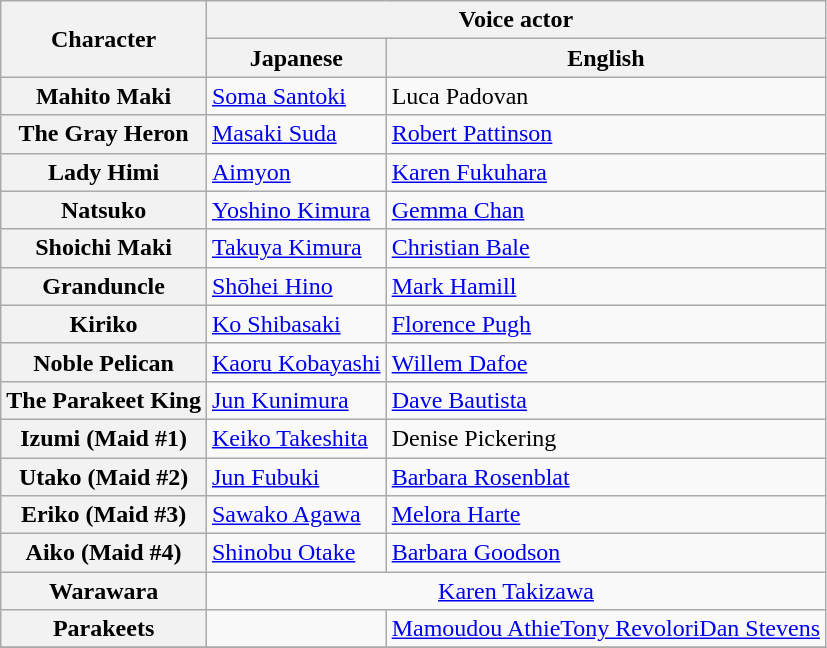<table class="wikitable plainrowheaders">
<tr>
<th rowspan=2>Character</th>
<th colspan=2>Voice actor</th>
</tr>
<tr>
<th>Japanese</th>
<th>English</th>
</tr>
<tr>
<th scope="row">Mahito Maki</th>
<td><a href='#'>Soma Santoki</a></td>
<td>Luca Padovan</td>
</tr>
<tr>
<th scope="row">The Gray Heron</th>
<td><a href='#'>Masaki Suda</a></td>
<td><a href='#'>Robert Pattinson</a></td>
</tr>
<tr>
<th scope="row">Lady Himi</th>
<td><a href='#'>Aimyon</a></td>
<td><a href='#'>Karen Fukuhara</a></td>
</tr>
<tr>
<th scope="row">Natsuko</th>
<td><a href='#'>Yoshino Kimura</a></td>
<td><a href='#'>Gemma Chan</a></td>
</tr>
<tr>
<th scope="row">Shoichi Maki</th>
<td><a href='#'>Takuya Kimura</a></td>
<td><a href='#'>Christian Bale</a></td>
</tr>
<tr>
<th scope="row">Granduncle</th>
<td><a href='#'>Shōhei Hino</a></td>
<td><a href='#'>Mark Hamill</a></td>
</tr>
<tr>
<th scope="row">Kiriko</th>
<td><a href='#'>Ko Shibasaki</a></td>
<td><a href='#'>Florence Pugh</a></td>
</tr>
<tr>
<th scope="row">Noble Pelican</th>
<td><a href='#'>Kaoru Kobayashi</a></td>
<td><a href='#'>Willem Dafoe</a></td>
</tr>
<tr>
<th scope="row">The Parakeet King</th>
<td><a href='#'>Jun Kunimura</a></td>
<td><a href='#'>Dave Bautista</a></td>
</tr>
<tr>
<th scope="row">Izumi (Maid #1)</th>
<td><a href='#'>Keiko Takeshita</a></td>
<td>Denise Pickering</td>
</tr>
<tr>
<th scope="row">Utako (Maid #2)</th>
<td><a href='#'>Jun Fubuki</a></td>
<td><a href='#'>Barbara Rosenblat</a></td>
</tr>
<tr>
<th scope="row">Eriko (Maid #3)</th>
<td><a href='#'>Sawako Agawa</a></td>
<td><a href='#'>Melora Harte</a></td>
</tr>
<tr>
<th scope="row">Aiko (Maid #4)</th>
<td><a href='#'>Shinobu Otake</a></td>
<td><a href='#'>Barbara Goodson</a></td>
</tr>
<tr>
<th scope="row">Warawara</th>
<td colspan=2 style="text-align: center;"><a href='#'>Karen Takizawa</a></td>
</tr>
<tr>
<th scope="row">Parakeets</th>
<td></td>
<td><a href='#'>Mamoudou Athie</a><a href='#'>Tony Revolori</a><a href='#'>Dan Stevens</a></td>
</tr>
<tr>
</tr>
</table>
